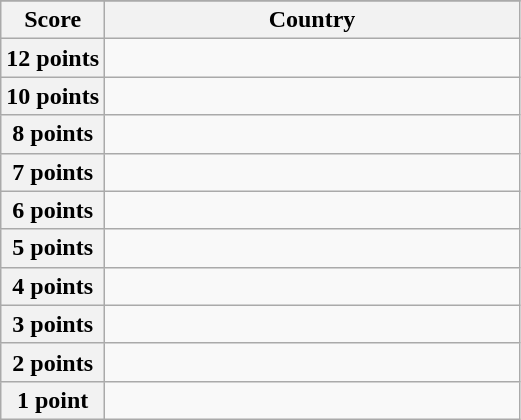<table class="wikitable">
<tr>
</tr>
<tr>
<th scope="col" width="20%">Score</th>
<th scope="col">Country</th>
</tr>
<tr>
<th scope="row">12 points</th>
<td></td>
</tr>
<tr>
<th scope="row">10 points</th>
<td></td>
</tr>
<tr>
<th scope="row">8 points</th>
<td></td>
</tr>
<tr>
<th scope="row">7 points</th>
<td></td>
</tr>
<tr>
<th scope="row">6 points</th>
<td></td>
</tr>
<tr>
<th scope="row">5 points</th>
<td></td>
</tr>
<tr>
<th scope="row">4 points</th>
<td></td>
</tr>
<tr>
<th scope="row">3 points</th>
<td></td>
</tr>
<tr>
<th scope="row">2 points</th>
<td></td>
</tr>
<tr>
<th scope="row">1 point</th>
<td></td>
</tr>
</table>
